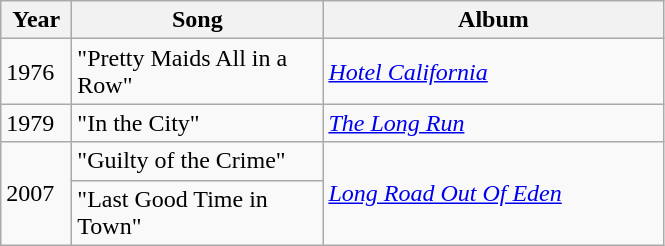<table class="wikitable">
<tr>
<th width="40">Year</th>
<th width="160">Song</th>
<th width="220">Album</th>
</tr>
<tr>
<td>1976</td>
<td>"Pretty Maids All in a Row"</td>
<td><em><a href='#'>Hotel California</a></em></td>
</tr>
<tr>
<td>1979</td>
<td>"In the City"</td>
<td><em><a href='#'>The Long Run</a></em></td>
</tr>
<tr>
<td rowspan="2">2007</td>
<td>"Guilty of the Crime"</td>
<td rowspan="2"><em><a href='#'>Long Road Out Of Eden</a></em></td>
</tr>
<tr>
<td>"Last Good Time in Town"</td>
</tr>
</table>
